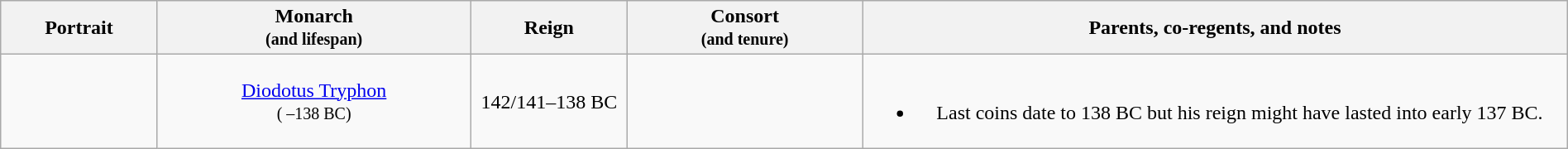<table width=100% class="wikitable">
<tr>
<th width=10%>Portrait</th>
<th width=20%>Monarch<br><small>(and lifespan)</small></th>
<th width=10%>Reign</th>
<th width=15%>Consort<br><small>(and tenure)</small></th>
<th>Parents, co-regents, and notes</th>
</tr>
<tr>
<td align="center"></td>
<td align="center"><a href='#'>Diodotus Tryphon</a><br><small>( –138 BC)</small></td>
<td align="center">142/141–138 BC</td>
<td align="center"></td>
<td align="center"><br><ul><li>Last coins date to 138 BC but his reign might have lasted into early 137 BC.</li></ul></td>
</tr>
</table>
